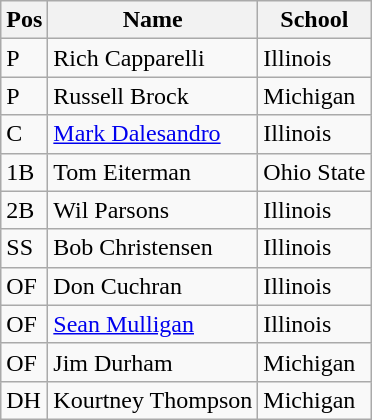<table class=wikitable>
<tr>
<th>Pos</th>
<th>Name</th>
<th>School</th>
</tr>
<tr>
<td>P</td>
<td>Rich Capparelli</td>
<td>Illinois</td>
</tr>
<tr>
<td>P</td>
<td>Russell Brock</td>
<td>Michigan</td>
</tr>
<tr>
<td>C</td>
<td><a href='#'>Mark Dalesandro</a></td>
<td>Illinois</td>
</tr>
<tr>
<td>1B</td>
<td>Tom Eiterman</td>
<td>Ohio State</td>
</tr>
<tr>
<td>2B</td>
<td>Wil Parsons</td>
<td>Illinois</td>
</tr>
<tr>
<td>SS</td>
<td>Bob Christensen</td>
<td>Illinois</td>
</tr>
<tr>
<td>OF</td>
<td>Don Cuchran</td>
<td>Illinois</td>
</tr>
<tr>
<td>OF</td>
<td><a href='#'>Sean Mulligan</a></td>
<td>Illinois</td>
</tr>
<tr>
<td>OF</td>
<td>Jim Durham</td>
<td>Michigan</td>
</tr>
<tr>
<td>DH</td>
<td>Kourtney Thompson</td>
<td>Michigan</td>
</tr>
</table>
